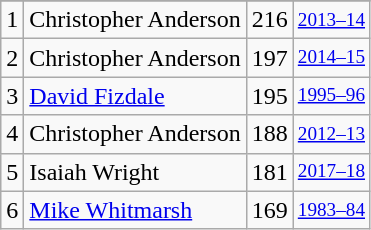<table class="wikitable">
<tr>
</tr>
<tr>
<td>1</td>
<td>Christopher Anderson</td>
<td>216</td>
<td style="font-size:80%;"><a href='#'>2013–14</a></td>
</tr>
<tr>
<td>2</td>
<td>Christopher Anderson</td>
<td>197</td>
<td style="font-size:80%;"><a href='#'>2014–15</a></td>
</tr>
<tr>
<td>3</td>
<td><a href='#'>David Fizdale</a></td>
<td>195</td>
<td style="font-size:80%;"><a href='#'>1995–96</a></td>
</tr>
<tr>
<td>4</td>
<td>Christopher Anderson</td>
<td>188</td>
<td style="font-size:80%;"><a href='#'>2012–13</a></td>
</tr>
<tr>
<td>5</td>
<td>Isaiah Wright</td>
<td>181</td>
<td style="font-size:80%;"><a href='#'>2017–18</a></td>
</tr>
<tr>
<td>6</td>
<td><a href='#'>Mike Whitmarsh</a></td>
<td>169</td>
<td style="font-size:80%;"><a href='#'>1983–84</a></td>
</tr>
</table>
